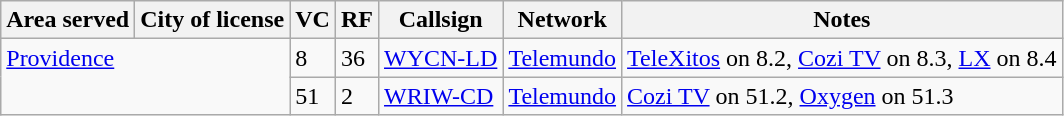<table class="sortable wikitable" style="margin: 1em 1em 1em 0; background: #f9f9f9;">
<tr>
<th>Area served</th>
<th>City of license</th>
<th>VC</th>
<th>RF</th>
<th>Callsign</th>
<th>Network</th>
<th class="unsortable">Notes</th>
</tr>
<tr style="vertical-align: top; text-align: left;">
<td colspan="2" rowspan="2"><a href='#'>Providence</a></td>
<td>8</td>
<td>36</td>
<td><a href='#'>WYCN-LD</a></td>
<td><a href='#'>Telemundo</a></td>
<td><a href='#'>TeleXitos</a> on 8.2, <a href='#'>Cozi TV</a> on 8.3, <a href='#'>LX</a> on 8.4</td>
</tr>
<tr style="vertical-align: top; text-align: left;">
<td>51</td>
<td>2</td>
<td><a href='#'>WRIW-CD</a></td>
<td><a href='#'>Telemundo</a></td>
<td><a href='#'>Cozi TV</a> on 51.2, <a href='#'>Oxygen</a> on 51.3</td>
</tr>
</table>
